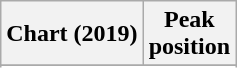<table class="wikitable sortable plainrowheaders" style="text-align:center">
<tr>
<th scope="col">Chart (2019)</th>
<th scope="col">Peak<br>position</th>
</tr>
<tr>
</tr>
<tr>
</tr>
<tr>
</tr>
</table>
